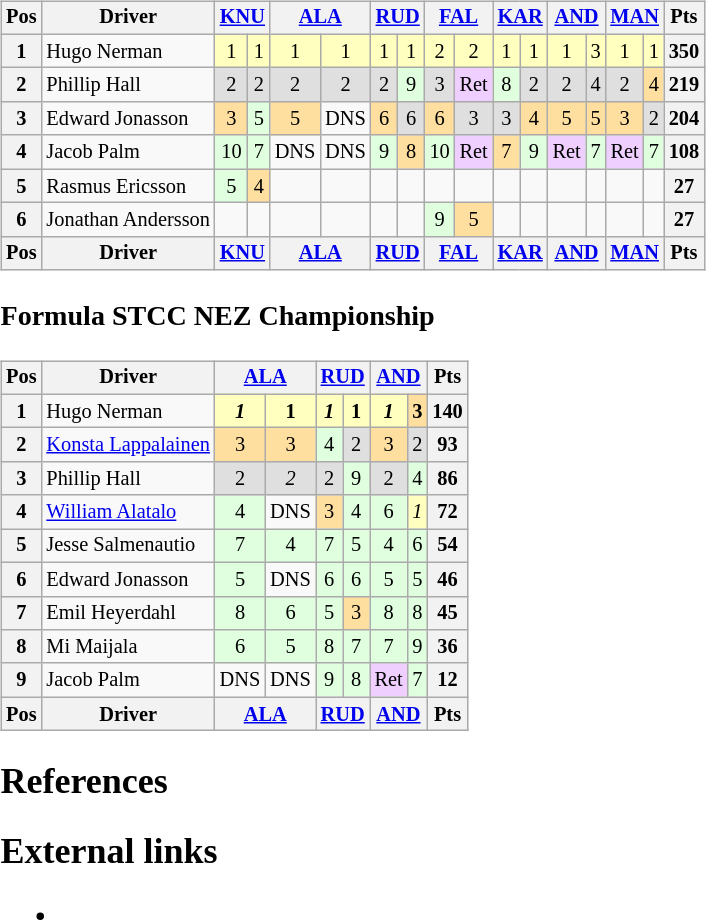<table>
<tr>
<td valign="top"><br><table class="wikitable" style="font-size: 85%; text-align:center">
<tr valign="top">
<th valign="middle">Pos</th>
<th valign="middle">Driver</th>
<th colspan=2><a href='#'>KNU</a></th>
<th colspan=2><a href='#'>ALA</a></th>
<th colspan=2><a href='#'>RUD</a></th>
<th colspan=2><a href='#'>FAL</a></th>
<th colspan=2><a href='#'>KAR</a></th>
<th colspan=2><a href='#'>AND</a></th>
<th colspan=2><a href='#'>MAN</a></th>
<th valign="middle">Pts</th>
</tr>
<tr>
<th>1</th>
<td align=left> Hugo Nerman</td>
<td style="background:#ffffbf;">1</td>
<td style="background:#ffffbf;">1</td>
<td style="background:#ffffbf;">1</td>
<td style="background:#ffffbf;">1</td>
<td style="background:#ffffbf;">1</td>
<td style="background:#ffffbf;">1</td>
<td style="background:#ffffbf;">2</td>
<td style="background:#ffffbf;">2</td>
<td style="background:#ffffbf;">1</td>
<td style="background:#ffffbf;">1</td>
<td style="background:#ffffbf;">1</td>
<td style="background:#ffffbf;">3</td>
<td style="background:#ffffbf;">1</td>
<td style="background:#ffffbf;">1</td>
<th>350</th>
</tr>
<tr>
<th>2</th>
<td align=left> Phillip Hall</td>
<td style="background:#dfdfdf;">2</td>
<td style="background:#dfdfdf;">2</td>
<td style="background:#dfdfdf;">2</td>
<td style="background:#dfdfdf;">2</td>
<td style="background:#dfdfdf;">2</td>
<td style="background:#dfffdf;">9</td>
<td style="background:#dfdfdf;">3</td>
<td style="background:#efcfff;">Ret</td>
<td style="background:#dfffdf;">8</td>
<td style="background:#dfdfdf;">2</td>
<td style="background:#dfdfdf;">2</td>
<td style="background:#dfdfdf;">4</td>
<td style="background:#dfdfdf;">2</td>
<td style="background:#ffdf9f;">4</td>
<th>219</th>
</tr>
<tr>
<th>3</th>
<td align=left> Edward Jonasson</td>
<td style="background:#ffdf9f;">3</td>
<td style="background:#dfffdf;">5</td>
<td style="background:#ffdf9f;">5</td>
<td>DNS</td>
<td style="background:#ffdf9f;">6</td>
<td style="background:#dfdfdf;">6</td>
<td style="background:#ffdf9f;">6</td>
<td style="background:#dfdfdf;">3</td>
<td style="background:#dfdfdf;">3</td>
<td style="background:#ffdf9f;">4</td>
<td style="background:#ffdf9f;">5</td>
<td style="background:#ffdf9f;">5</td>
<td style="background:#ffdf9f;">3</td>
<td style="background:#dfdfdf;">2</td>
<th>204</th>
</tr>
<tr>
<th>4</th>
<td align=left> Jacob Palm</td>
<td style="background:#dfffdf;">10</td>
<td style="background:#dfffdf;">7</td>
<td>DNS</td>
<td>DNS</td>
<td style="background:#dfffdf;">9</td>
<td style="background:#ffdf9f;">8</td>
<td style="background:#dfffdf;">10</td>
<td style="background:#efcfff;">Ret</td>
<td style="background:#ffdf9f;">7</td>
<td style="background:#dfffdf;">9</td>
<td style="background:#efcfff;">Ret</td>
<td style="background:#dfffdf;">7</td>
<td style="background:#efcfff;">Ret</td>
<td style="background:#dfffdf;">7</td>
<th>108</th>
</tr>
<tr>
<th>5</th>
<td align=left> Rasmus Ericsson</td>
<td style="background:#dfffdf;">5</td>
<td style="background:#ffdf9f;">4</td>
<td></td>
<td></td>
<td></td>
<td></td>
<td></td>
<td></td>
<td></td>
<td></td>
<td></td>
<td></td>
<td></td>
<td></td>
<th>27</th>
</tr>
<tr>
<th>6</th>
<td align=left> Jonathan Andersson</td>
<td></td>
<td></td>
<td></td>
<td></td>
<td></td>
<td></td>
<td style="background:#dfffdf;">9</td>
<td style="background:#ffdf9f;">5</td>
<td></td>
<td></td>
<td></td>
<td></td>
<td></td>
<td></td>
<th>27</th>
</tr>
<tr valign="top">
<th valign="middle">Pos</th>
<th valign="middle">Driver</th>
<th colspan=2><a href='#'>KNU</a></th>
<th colspan=2><a href='#'>ALA</a></th>
<th colspan=2><a href='#'>RUD</a></th>
<th colspan=2><a href='#'>FAL</a></th>
<th colspan=2><a href='#'>KAR</a></th>
<th colspan=2><a href='#'>AND</a></th>
<th colspan=2><a href='#'>MAN</a></th>
<th valign="middle">Pts</th>
</tr>
</table>
<h3>Formula STCC NEZ Championship</h3><table class="wikitable" style="font-size: 85%; text-align:center">
<tr valign="top">
<th valign="middle">Pos</th>
<th valign="middle">Driver</th>
<th colspan=2><a href='#'>ALA</a></th>
<th colspan=2><a href='#'>RUD</a></th>
<th colspan=2><a href='#'>AND</a></th>
<th valign="middle">Pts</th>
</tr>
<tr>
<th>1</th>
<td align=left> Hugo Nerman</td>
<td style="background:#ffffbf;"><strong><em>1</em></strong></td>
<td style="background:#ffffbf;"><strong>1</strong></td>
<td style="background:#ffffbf;"><strong><em>1</em></strong></td>
<td style="background:#ffffbf;"><strong>1</strong></td>
<td style="background:#ffffbf;"><strong><em>1</em></strong></td>
<td style="background:#ffdf9f;"><strong>3</strong></td>
<th>140</th>
</tr>
<tr>
<th>2</th>
<td align=left> <a href='#'>Konsta Lappalainen</a></td>
<td style="background:#ffdf9f;">3</td>
<td style="background:#ffdf9f;">3</td>
<td style="background:#dfffdf;">4</td>
<td style="background:#dfdfdf;">2</td>
<td style="background:#ffdf9f;">3</td>
<td style="background:#dfdfdf;">2</td>
<th>93</th>
</tr>
<tr>
<th>3</th>
<td align=left> Phillip Hall</td>
<td style="background:#dfdfdf;">2</td>
<td style="background:#dfdfdf;"><em>2</em></td>
<td style="background:#dfdfdf;">2</td>
<td style="background:#dfffdf;">9</td>
<td style="background:#dfdfdf;">2</td>
<td style="background:#dfffdf;">4</td>
<th>86</th>
</tr>
<tr>
<th>4</th>
<td align=left> <a href='#'>William Alatalo</a></td>
<td style="background:#dfffdf;">4</td>
<td>DNS</td>
<td style="background:#ffdf9f;">3</td>
<td style="background:#dfffdf;">4</td>
<td style="background:#dfffdf;">6</td>
<td style="background:#ffffbf;"><em>1</em></td>
<th>72</th>
</tr>
<tr>
<th>5</th>
<td align=left> Jesse Salmenautio</td>
<td style="background:#dfffdf;">7</td>
<td style="background:#dfffdf;">4</td>
<td style="background:#dfffdf;">7</td>
<td style="background:#dfffdf;">5</td>
<td style="background:#dfffdf;">4</td>
<td style="background:#dfffdf;">6</td>
<th>54</th>
</tr>
<tr>
<th>6</th>
<td align=left> Edward Jonasson</td>
<td style="background:#dfffdf;">5</td>
<td>DNS</td>
<td style="background:#dfffdf;">6</td>
<td style="background:#dfffdf;">6</td>
<td style="background:#dfffdf;">5</td>
<td style="background:#dfffdf;">5</td>
<th>46</th>
</tr>
<tr>
<th>7</th>
<td align=left> Emil Heyerdahl</td>
<td style="background:#dfffdf;">8</td>
<td style="background:#dfffdf;">6</td>
<td style="background:#dfffdf;">5</td>
<td style="background:#ffdf9f;">3</td>
<td style="background:#dfffdf;">8</td>
<td style="background:#dfffdf;">8</td>
<th>45</th>
</tr>
<tr>
<th>8</th>
<td align=left> Mi Maijala</td>
<td style="background:#dfffdf;">6</td>
<td style="background:#dfffdf;">5</td>
<td style="background:#dfffdf;">8</td>
<td style="background:#dfffdf;">7</td>
<td style="background:#dfffdf;">7</td>
<td style="background:#dfffdf;">9</td>
<th>36</th>
</tr>
<tr>
<th>9</th>
<td align=left> Jacob Palm</td>
<td>DNS</td>
<td>DNS</td>
<td style="background:#dfffdf;">9</td>
<td style="background:#dfffdf;">8</td>
<td style="background:#efcfff;">Ret</td>
<td style="background:#dfffdf;">7</td>
<th>12</th>
</tr>
<tr valign="top">
<th valign="middle">Pos</th>
<th valign="middle">Driver</th>
<th colspan=2><a href='#'>ALA</a></th>
<th colspan=2><a href='#'>RUD</a></th>
<th colspan=2><a href='#'>AND</a></th>
<th valign="middle">Pts</th>
</tr>
</table>
<h2>References</h2><h2>External links</h2><ul><li></li></ul>
</td>
</tr>
</table>
